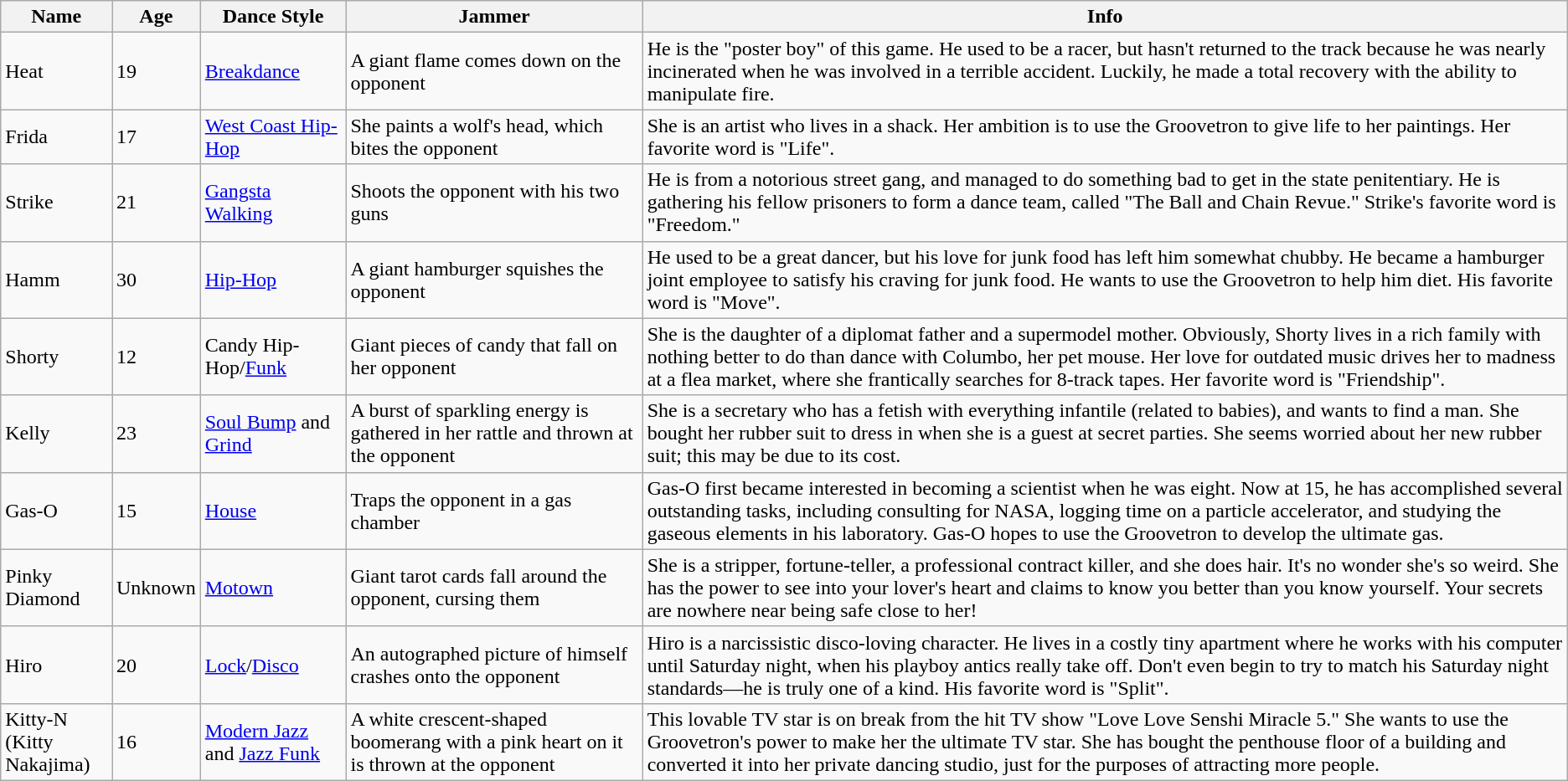<table class="wikitable">
<tr>
<th>Name</th>
<th>Age</th>
<th>Dance Style</th>
<th>Jammer</th>
<th>Info</th>
</tr>
<tr>
<td>Heat</td>
<td>19</td>
<td><a href='#'>Breakdance</a></td>
<td>A giant flame comes down on the opponent</td>
<td>He is the "poster boy" of this game. He used to be a racer, but hasn't returned to the track because he was nearly incinerated when he was involved in a terrible accident. Luckily, he made a total recovery with the ability to manipulate fire.</td>
</tr>
<tr>
<td>Frida</td>
<td>17</td>
<td><a href='#'>West Coast Hip-Hop</a></td>
<td>She paints a wolf's head, which bites the opponent</td>
<td>She is an artist who lives in a shack. Her ambition is to use the Groovetron to give life to her paintings. Her favorite word is "Life".</td>
</tr>
<tr>
<td>Strike</td>
<td>21</td>
<td><a href='#'>Gangsta Walking</a></td>
<td>Shoots the opponent with his two guns</td>
<td>He is from a notorious street gang, and managed to do something bad to get in the state penitentiary. He is gathering his fellow prisoners to form a dance team, called "The Ball and Chain Revue." Strike's favorite word is "Freedom."</td>
</tr>
<tr>
<td>Hamm</td>
<td>30</td>
<td><a href='#'>Hip-Hop</a></td>
<td>A giant hamburger squishes the opponent</td>
<td>He used to be a great dancer, but his love for junk food has left him somewhat chubby. He became a hamburger joint employee to satisfy his craving for junk food. He wants to use the Groovetron to help him diet. His favorite word is "Move".</td>
</tr>
<tr>
<td>Shorty</td>
<td>12</td>
<td>Candy Hip-Hop/<a href='#'>Funk</a></td>
<td>Giant pieces of candy that fall on her opponent</td>
<td>She is the daughter of a diplomat father and a supermodel mother. Obviously, Shorty lives in a rich family with nothing better to do than dance with Columbo, her pet mouse. Her love for outdated music drives her to madness at a flea market, where she frantically searches for 8-track tapes. Her favorite word is "Friendship".</td>
</tr>
<tr>
<td>Kelly</td>
<td>23</td>
<td><a href='#'>Soul Bump</a> and <a href='#'>Grind</a></td>
<td>A burst of sparkling energy is gathered in her rattle and thrown at the opponent</td>
<td>She is a secretary who has a fetish with everything infantile (related to babies), and wants to find a man. She bought her rubber suit to dress in when she is a guest at secret parties. She seems worried about her new rubber suit; this may be due to its cost.</td>
</tr>
<tr>
<td>Gas-O</td>
<td>15</td>
<td><a href='#'>House</a></td>
<td>Traps the opponent in a gas chamber</td>
<td>Gas-O first became interested in becoming a scientist when he was eight. Now at 15, he has accomplished several outstanding tasks, including consulting for NASA, logging time on a particle accelerator, and studying the gaseous elements in his laboratory. Gas-O hopes to use the Groovetron to develop the ultimate gas.</td>
</tr>
<tr>
<td>Pinky Diamond</td>
<td>Unknown</td>
<td><a href='#'>Motown</a></td>
<td>Giant tarot cards fall around the opponent, cursing them</td>
<td>She is a stripper, fortune-teller, a professional contract killer, and she does hair. It's no wonder she's so weird. She has the power to see into your lover's heart and claims to know you better than you know yourself. Your secrets are nowhere near being safe close to her!</td>
</tr>
<tr>
<td>Hiro</td>
<td>20</td>
<td><a href='#'>Lock</a>/<a href='#'>Disco</a></td>
<td>An autographed picture of himself crashes onto the opponent</td>
<td>Hiro is a narcissistic disco-loving character. He lives in a costly tiny apartment where he works with his computer until Saturday night, when his playboy antics really take off. Don't even begin to try to match his Saturday night standards—he is truly one of a kind. His favorite word is "Split".</td>
</tr>
<tr>
<td>Kitty-N<br>(Kitty Nakajima)</td>
<td>16</td>
<td><a href='#'>Modern Jazz</a> and <a href='#'>Jazz Funk</a></td>
<td>A white crescent-shaped boomerang with a pink heart on it is thrown at the opponent</td>
<td>This lovable TV star is on break from the hit TV show "Love Love Senshi Miracle 5." She wants to use the Groovetron's power to make her the ultimate TV star. She has bought the penthouse floor of a building and converted it into her private dancing studio, just for the purposes of attracting more people.</td>
</tr>
</table>
